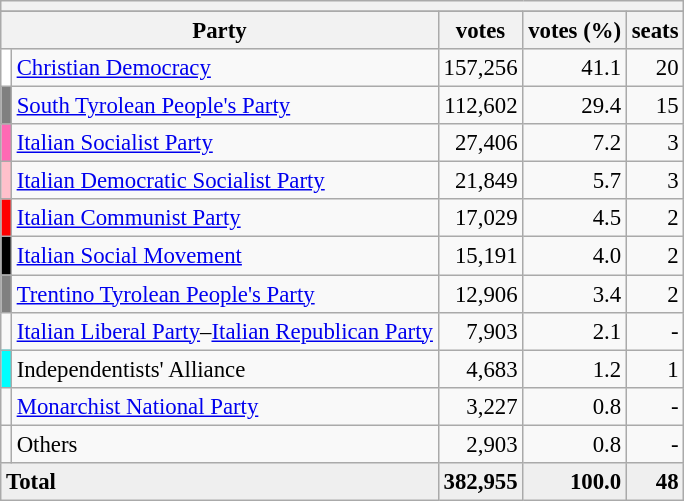<table class="wikitable" style="font-size:95%; text-align:right;">
<tr>
<th colspan=5></th>
</tr>
<tr>
</tr>
<tr bgcolor="EFEFEF">
<th colspan=2>Party</th>
<th>votes</th>
<th>votes (%)</th>
<th>seats</th>
</tr>
<tr>
<td bgcolor=White></td>
<td align=left><a href='#'>Christian Democracy</a></td>
<td>157,256</td>
<td>41.1</td>
<td>20</td>
</tr>
<tr>
<td bgcolor=Gray></td>
<td align=left><a href='#'>South Tyrolean People's Party</a></td>
<td>112,602</td>
<td>29.4</td>
<td>15</td>
</tr>
<tr>
<td bgcolor=Hotpink></td>
<td align=left><a href='#'>Italian Socialist Party</a></td>
<td>27,406</td>
<td>7.2</td>
<td>3</td>
</tr>
<tr>
<td bgcolor=Pink></td>
<td align=left><a href='#'>Italian Democratic Socialist Party</a></td>
<td>21,849</td>
<td>5.7</td>
<td>3</td>
</tr>
<tr>
<td bgcolor=Red></td>
<td align=left><a href='#'>Italian Communist Party</a></td>
<td>17,029</td>
<td>4.5</td>
<td>2</td>
</tr>
<tr>
<td bgcolor=Black></td>
<td align=left><a href='#'>Italian Social Movement</a></td>
<td>15,191</td>
<td>4.0</td>
<td>2</td>
</tr>
<tr>
<td bgcolor=Gray></td>
<td align=left><a href='#'>Trentino Tyrolean People's Party</a></td>
<td>12,906</td>
<td>3.4</td>
<td>2</td>
</tr>
<tr>
<td bgcolor=></td>
<td align=left><a href='#'>Italian Liberal Party</a>–<a href='#'>Italian Republican Party</a></td>
<td>7,903</td>
<td>2.1</td>
<td>-</td>
</tr>
<tr>
<td bgcolor=Cyan></td>
<td align=left>Independentists' Alliance</td>
<td>4,683</td>
<td>1.2</td>
<td>1</td>
</tr>
<tr>
<td bgcolor=></td>
<td align=left><a href='#'>Monarchist National Party</a></td>
<td>3,227</td>
<td>0.8</td>
<td>-</td>
</tr>
<tr>
<td bgcolor=></td>
<td align=left>Others</td>
<td>2,903</td>
<td>0.8</td>
<td>-</td>
</tr>
<tr bgcolor="EFEFEF">
<td align=left colspan=2><strong>Total</strong></td>
<td><strong>382,955</strong></td>
<td><strong>100.0</strong></td>
<td><strong>48</strong></td>
</tr>
</table>
